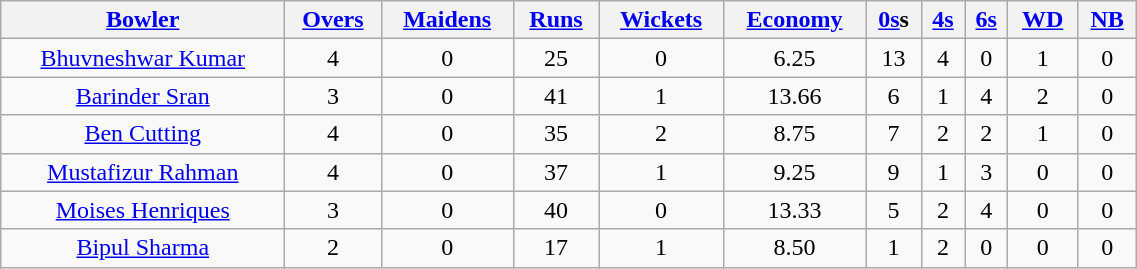<table class="wikitable" style="text-align: center; width: 60%;">
<tr>
<th width="25%"><a href='#'>Bowler</a></th>
<th><a href='#'>Overs</a></th>
<th><a href='#'>Maidens</a></th>
<th><a href='#'>Runs</a></th>
<th><a href='#'>Wickets</a></th>
<th><a href='#'>Economy</a></th>
<th><a href='#'>0s</a>s</th>
<th><a href='#'>4s</a></th>
<th><a href='#'>6s</a></th>
<th><a href='#'>WD</a></th>
<th><a href='#'>NB</a></th>
</tr>
<tr>
<td><a href='#'>Bhuvneshwar Kumar</a></td>
<td>4</td>
<td>0</td>
<td>25</td>
<td>0</td>
<td>6.25</td>
<td>13</td>
<td>4</td>
<td>0</td>
<td>1</td>
<td>0</td>
</tr>
<tr>
<td><a href='#'>Barinder Sran</a></td>
<td>3</td>
<td>0</td>
<td>41</td>
<td>1</td>
<td>13.66</td>
<td>6</td>
<td>1</td>
<td>4</td>
<td>2</td>
<td>0</td>
</tr>
<tr>
<td><a href='#'>Ben Cutting</a></td>
<td>4</td>
<td>0</td>
<td>35</td>
<td>2</td>
<td>8.75</td>
<td>7</td>
<td>2</td>
<td>2</td>
<td>1</td>
<td>0</td>
</tr>
<tr>
<td><a href='#'>Mustafizur Rahman</a></td>
<td>4</td>
<td>0</td>
<td>37</td>
<td>1</td>
<td>9.25</td>
<td>9</td>
<td>1</td>
<td>3</td>
<td>0</td>
<td>0</td>
</tr>
<tr>
<td><a href='#'>Moises Henriques</a></td>
<td>3</td>
<td>0</td>
<td>40</td>
<td>0</td>
<td>13.33</td>
<td>5</td>
<td>2</td>
<td>4</td>
<td>0</td>
<td>0</td>
</tr>
<tr>
<td><a href='#'>Bipul Sharma</a></td>
<td>2</td>
<td>0</td>
<td>17</td>
<td>1</td>
<td>8.50</td>
<td>1</td>
<td>2</td>
<td>0</td>
<td>0</td>
<td>0</td>
</tr>
</table>
